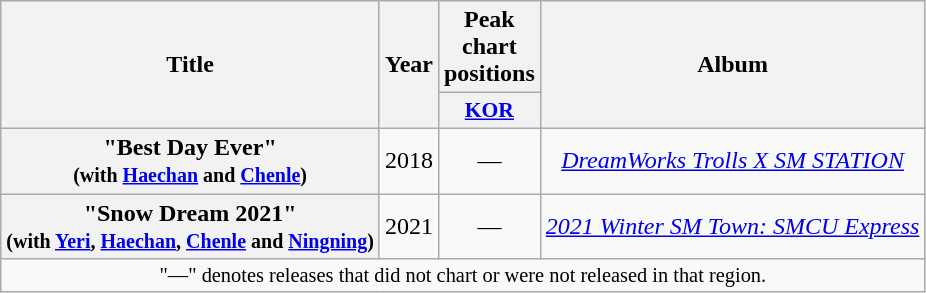<table class="wikitable plainrowheaders" style="text-align:center;">
<tr>
<th scope="col" rowspan="2">Title</th>
<th scope="col" rowspan="2">Year</th>
<th scope="col">Peak chart<br>positions</th>
<th scope="col" rowspan="2">Album</th>
</tr>
<tr>
<th scope="col" style="font-size:90%; width:2.75em"><a href='#'>KOR</a></th>
</tr>
<tr>
<th scope="row">"Best Day Ever"<br><small>(with <a href='#'>Haechan</a> and <a href='#'>Chenle</a>)</small></th>
<td>2018</td>
<td>—</td>
<td><em><a href='#'>DreamWorks Trolls X SM STATION</a></em></td>
</tr>
<tr>
<th scope="row">"Snow Dream 2021"<br><small>(with <a href='#'>Yeri</a>, <a href='#'>Haechan</a>, <a href='#'>Chenle</a> and <a href='#'>Ningning</a>)</small></th>
<td>2021</td>
<td>—</td>
<td><em><a href='#'>2021 Winter SM Town: SMCU Express</a></em></td>
</tr>
<tr>
<td colspan="4" style="text-align:center; font-size:85%">"—" denotes releases that did not chart or were not released in that region.</td>
</tr>
</table>
